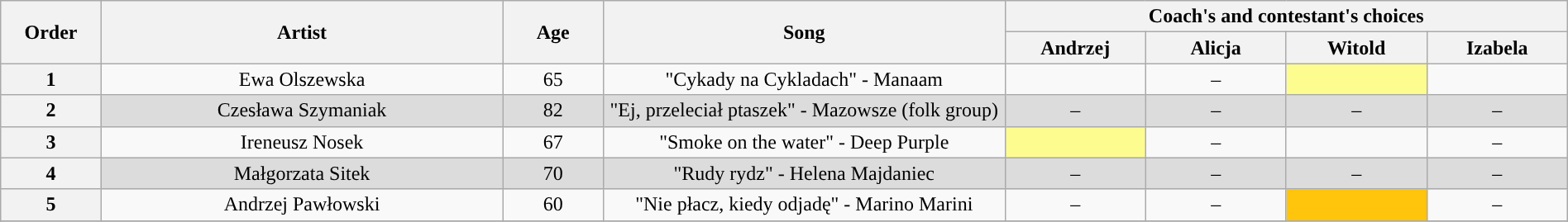<table class="wikitable" style="text-align:center; width:100%;">
<tr>
<th scope="col" rowspan="2" style="width:05%;">Order</th>
<th scope="col" rowspan="2" style="width:20%;">Artist</th>
<th scope="col" rowspan="2" style="width:05%;">Age</th>
<th scope="col" rowspan="2" style="width:20%;">Song</th>
<th scope="col" colspan="4" style="width:32%;">Coach's and contestant's choices</th>
</tr>
<tr>
<th style="width:07%;">Andrzej</th>
<th style="width:07%;">Alicja</th>
<th style="width:07%;">Witold</th>
<th style="width:07%;">Izabela</th>
</tr>
<tr>
<th>1</th>
<td>Ewa Olszewska</td>
<td>65</td>
<td>"Cykady na Cykladach" - Manaam</td>
<td><strong></strong></td>
<td>–</td>
<td style="background:#fdfc8f;"><strong></strong></td>
<td><strong></strong></td>
</tr>
<tr>
<th>2</th>
<td style="background:#dcdcdc;">Czesława Szymaniak</td>
<td style="background:#dcdcdc;">82</td>
<td style="background:#dcdcdc;">"Ej, przeleciał ptaszek" - Mazowsze (folk group)</td>
<td style="background:#dcdcdc;">–</td>
<td style="background:#dcdcdc;">–</td>
<td style="background:#dcdcdc;">–</td>
<td style="background:#dcdcdc;">–</td>
</tr>
<tr>
<th>3</th>
<td>Ireneusz Nosek</td>
<td>67</td>
<td>"Smoke on the water" - Deep Purple</td>
<td style="background:#fdfc8f;"><strong></strong></td>
<td>–</td>
<td><strong></strong></td>
<td>–</td>
</tr>
<tr>
<th>4</th>
<td style="background:#dcdcdc;">Małgorzata Sitek</td>
<td style="background:#dcdcdc;">70</td>
<td style="background:#dcdcdc;">"Rudy rydz" - Helena Majdaniec</td>
<td style="background:#dcdcdc;">–</td>
<td style="background:#dcdcdc;">–</td>
<td style="background:#dcdcdc;">–</td>
<td style="background:#dcdcdc;">–</td>
</tr>
<tr>
<th>5</th>
<td>Andrzej Pawłowski</td>
<td>60</td>
<td>"Nie płacz, kiedy odjadę" - Marino Marini</td>
<td>–</td>
<td>–</td>
<td style="background:#ffc40c;"><strong></strong></td>
<td>–</td>
</tr>
<tr>
</tr>
</table>
